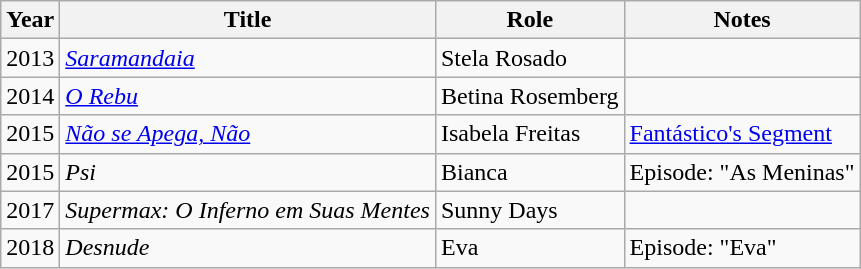<table class="wikitable sortable">
<tr>
<th>Year</th>
<th>Title</th>
<th>Role</th>
<th class="unsortable">Notes</th>
</tr>
<tr>
<td>2013</td>
<td><em><a href='#'>Saramandaia</a></em></td>
<td>Stela Rosado</td>
<td></td>
</tr>
<tr>
<td>2014</td>
<td><em><a href='#'>O Rebu</a></em></td>
<td>Betina Rosemberg</td>
<td></td>
</tr>
<tr>
<td>2015</td>
<td><em><a href='#'>Não se Apega, Não</a></em></td>
<td>Isabela Freitas</td>
<td><a href='#'>Fantástico's Segment</a></td>
</tr>
<tr>
<td>2015</td>
<td><em>Psi</em></td>
<td>Bianca</td>
<td>Episode: "As Meninas"</td>
</tr>
<tr>
<td>2017</td>
<td><em>Supermax: O Inferno em Suas Mentes</em></td>
<td>Sunny Days</td>
<td></td>
</tr>
<tr>
<td>2018</td>
<td><em>Desnude</em></td>
<td>Eva</td>
<td>Episode: "Eva"</td>
</tr>
</table>
